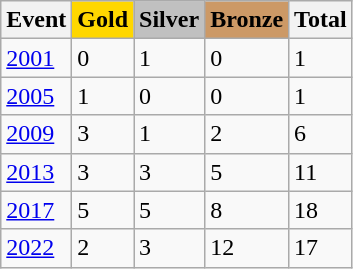<table class="wikitable">
<tr>
<th>Event</th>
<td style="background:gold; font-weight:bold;">Gold</td>
<td style="background:silver; font-weight:bold;">Silver</td>
<td style="background:#c96; font-weight:bold;">Bronze</td>
<th>Total</th>
</tr>
<tr>
<td><a href='#'>2001</a></td>
<td>0</td>
<td>1</td>
<td>0</td>
<td>1</td>
</tr>
<tr>
<td><a href='#'>2005</a></td>
<td>1</td>
<td>0</td>
<td>0</td>
<td>1</td>
</tr>
<tr>
<td><a href='#'>2009</a></td>
<td>3</td>
<td>1</td>
<td>2</td>
<td>6</td>
</tr>
<tr>
<td><a href='#'>2013</a></td>
<td>3</td>
<td>3</td>
<td>5</td>
<td>11</td>
</tr>
<tr>
<td><a href='#'>2017</a></td>
<td>5</td>
<td>5</td>
<td>8</td>
<td>18</td>
</tr>
<tr>
<td><a href='#'>2022</a></td>
<td>2</td>
<td>3</td>
<td>12</td>
<td>17</td>
</tr>
</table>
